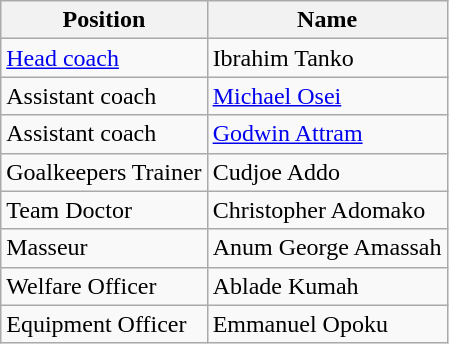<table class="wikitable">
<tr>
<th>Position</th>
<th>Name</th>
</tr>
<tr>
<td><a href='#'>Head coach</a></td>
<td> Ibrahim Tanko</td>
</tr>
<tr>
<td>Assistant coach</td>
<td> <a href='#'>Michael Osei</a></td>
</tr>
<tr>
<td>Assistant coach</td>
<td> <a href='#'>Godwin Attram</a></td>
</tr>
<tr>
<td>Goalkeepers Trainer</td>
<td> Cudjoe Addo</td>
</tr>
<tr>
<td>Team Doctor</td>
<td> Christopher Adomako</td>
</tr>
<tr>
<td>Masseur</td>
<td> Anum George Amassah</td>
</tr>
<tr>
<td>Welfare Officer</td>
<td> Ablade Kumah</td>
</tr>
<tr>
<td>Equipment Officer</td>
<td> Emmanuel Opoku</td>
</tr>
</table>
